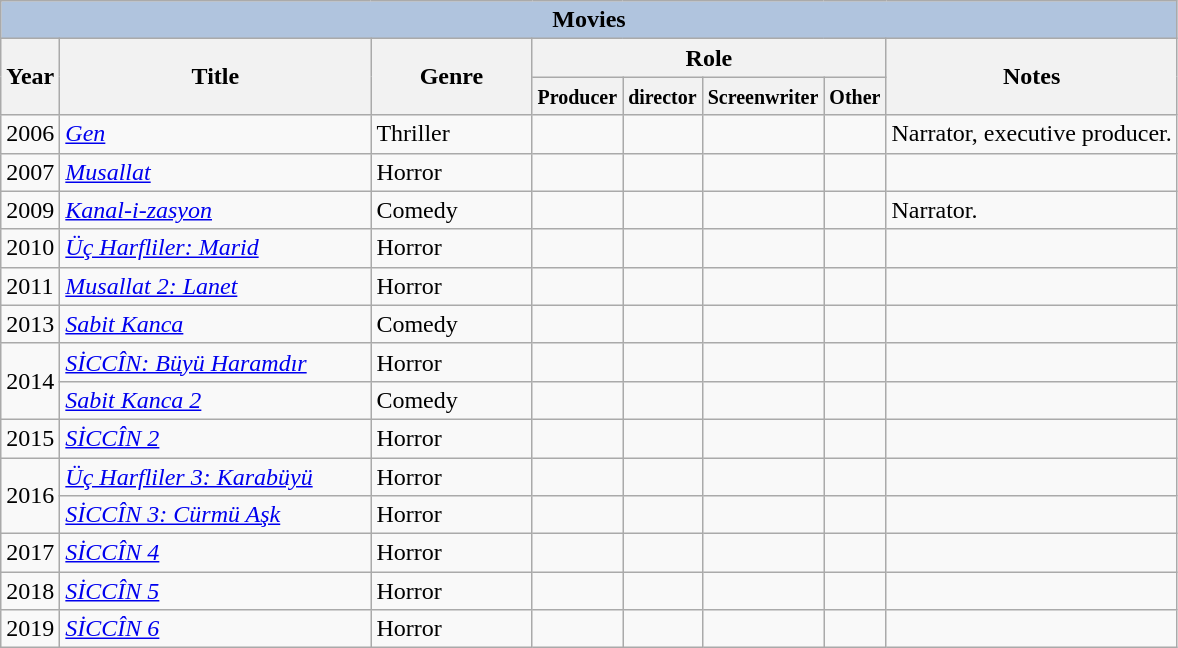<table class="wikitable">
<tr>
<th colspan=8 style="background:#B0C4DE;">Movies</th>
</tr>
<tr>
<th rowspan="2">Year</th>
<th rowspan="2" style="width:200px;">Title</th>
<th rowspan="2" style="width:100px;">Genre</th>
<th colspan="4">Role</th>
<th rowspan="2">Notes</th>
</tr>
<tr>
<th><small>Producer</small></th>
<th><small>director</small></th>
<th><small>Screenwriter</small></th>
<th><small>Other</small></th>
</tr>
<tr>
<td>2006</td>
<td><em><a href='#'>Gen</a></em></td>
<td>Thriller</td>
<td></td>
<td></td>
<td></td>
<td></td>
<td>Narrator, executive producer.</td>
</tr>
<tr>
<td>2007</td>
<td><em><a href='#'>Musallat</a></em></td>
<td>Horror</td>
<td></td>
<td></td>
<td></td>
<td></td>
<td></td>
</tr>
<tr>
<td>2009</td>
<td><em><a href='#'>Kanal-i-zasyon</a></em></td>
<td>Comedy</td>
<td></td>
<td></td>
<td></td>
<td></td>
<td>Narrator.</td>
</tr>
<tr>
<td>2010</td>
<td><em><a href='#'>Üç Harfliler: Marid</a></em></td>
<td>Horror</td>
<td></td>
<td></td>
<td></td>
<td></td>
<td></td>
</tr>
<tr>
<td>2011</td>
<td><em><a href='#'>Musallat 2: Lanet</a></em></td>
<td>Horror</td>
<td></td>
<td></td>
<td></td>
<td></td>
<td></td>
</tr>
<tr>
<td>2013</td>
<td><em><a href='#'>Sabit Kanca</a></em></td>
<td>Comedy</td>
<td></td>
<td></td>
<td></td>
<td></td>
<td></td>
</tr>
<tr>
<td rowspan="2">2014</td>
<td><em><a href='#'>SİCCÎN: Büyü Haramdır</a></em></td>
<td>Horror</td>
<td></td>
<td></td>
<td></td>
<td></td>
<td></td>
</tr>
<tr>
<td><em><a href='#'>Sabit Kanca 2</a></em></td>
<td>Comedy</td>
<td></td>
<td></td>
<td></td>
<td></td>
<td></td>
</tr>
<tr>
<td>2015</td>
<td><em><a href='#'>SİCCÎN 2</a></em></td>
<td>Horror</td>
<td></td>
<td></td>
<td></td>
<td></td>
<td></td>
</tr>
<tr>
<td rowspan="2">2016</td>
<td><em><a href='#'>Üç Harfliler 3: Karabüyü</a></em></td>
<td>Horror</td>
<td></td>
<td></td>
<td></td>
<td></td>
<td></td>
</tr>
<tr>
<td><em><a href='#'>SİCCÎN 3: Cürmü Aşk</a></em></td>
<td>Horror</td>
<td></td>
<td></td>
<td></td>
<td></td>
<td></td>
</tr>
<tr>
<td>2017</td>
<td><em><a href='#'>SİCCÎN 4</a></em></td>
<td>Horror</td>
<td></td>
<td></td>
<td></td>
<td></td>
<td></td>
</tr>
<tr>
<td>2018</td>
<td><em><a href='#'>SİCCÎN 5</a></em></td>
<td>Horror</td>
<td></td>
<td></td>
<td></td>
<td></td>
<td></td>
</tr>
<tr>
<td>2019</td>
<td><em><a href='#'>SİCCÎN 6</a></em></td>
<td>Horror</td>
<td></td>
<td></td>
<td></td>
<td></td>
<td></td>
</tr>
</table>
